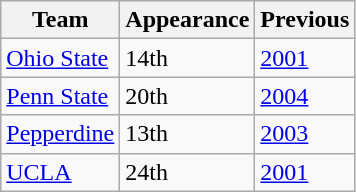<table class="wikitable sortable">
<tr>
<th>Team</th>
<th>Appearance</th>
<th>Previous</th>
</tr>
<tr>
<td><a href='#'>Ohio State</a></td>
<td>14th</td>
<td><a href='#'>2001</a></td>
</tr>
<tr>
<td><a href='#'>Penn State</a></td>
<td>20th</td>
<td><a href='#'>2004</a></td>
</tr>
<tr>
<td><a href='#'>Pepperdine</a></td>
<td>13th</td>
<td><a href='#'>2003</a></td>
</tr>
<tr>
<td><a href='#'>UCLA</a></td>
<td>24th</td>
<td><a href='#'>2001</a></td>
</tr>
</table>
